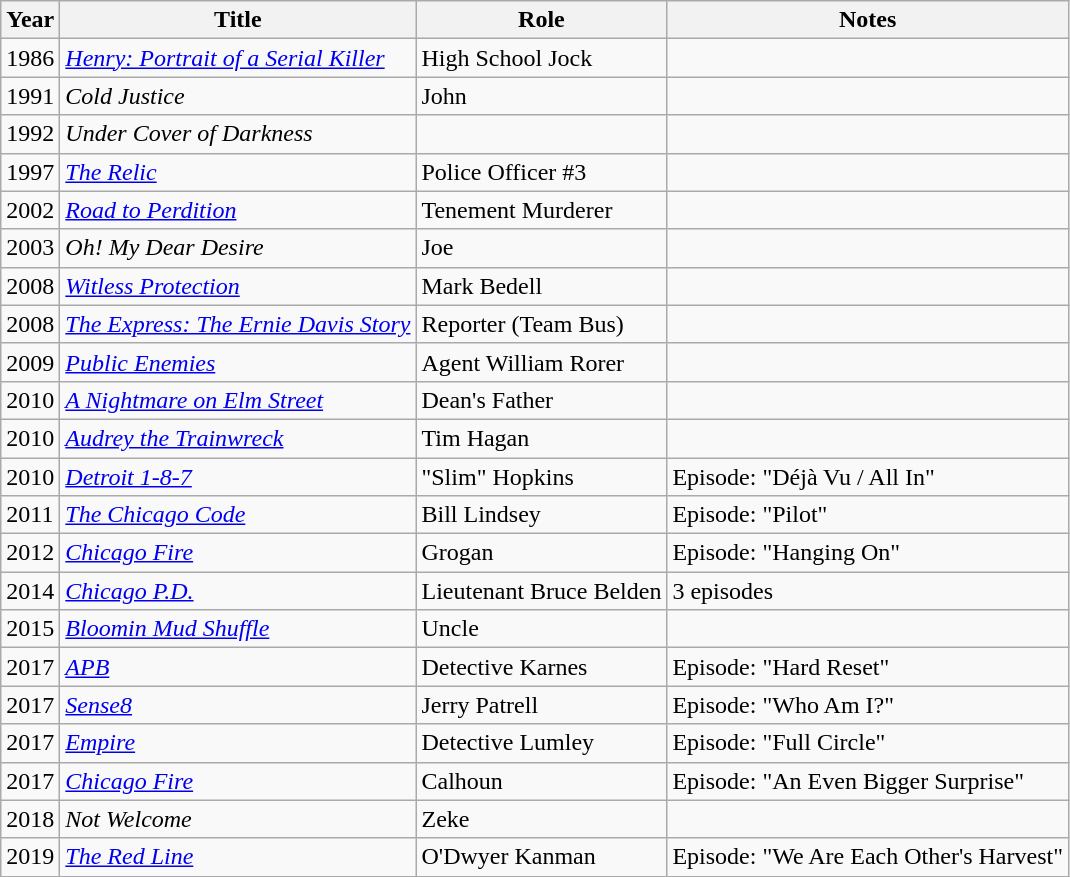<table class="wikitable">
<tr>
<th>Year</th>
<th>Title</th>
<th>Role</th>
<th>Notes</th>
</tr>
<tr>
<td>1986</td>
<td><em><a href='#'>Henry: Portrait of a Serial Killer</a></em></td>
<td>High School Jock</td>
<td></td>
</tr>
<tr>
<td>1991</td>
<td><em>Cold Justice</em></td>
<td>John</td>
<td></td>
</tr>
<tr>
<td>1992</td>
<td><em>Under Cover of Darkness</em></td>
<td></td>
<td></td>
</tr>
<tr>
<td>1997</td>
<td><em><a href='#'>The Relic</a></em></td>
<td>Police Officer #3</td>
<td></td>
</tr>
<tr>
<td>2002</td>
<td><em><a href='#'>Road to Perdition</a></em></td>
<td>Tenement Murderer</td>
<td></td>
</tr>
<tr>
<td>2003</td>
<td><em>Oh! My Dear Desire</em></td>
<td>Joe</td>
<td></td>
</tr>
<tr>
<td>2008</td>
<td><em><a href='#'>Witless Protection</a></em></td>
<td>Mark Bedell</td>
<td></td>
</tr>
<tr>
<td>2008</td>
<td><em><a href='#'>The Express: The Ernie Davis Story</a></em></td>
<td>Reporter (Team Bus)</td>
<td></td>
</tr>
<tr>
<td>2009</td>
<td><em><a href='#'>Public Enemies</a></em></td>
<td>Agent William Rorer</td>
<td></td>
</tr>
<tr>
<td>2010</td>
<td><em><a href='#'>A Nightmare on Elm Street</a></em></td>
<td>Dean's Father</td>
<td></td>
</tr>
<tr>
<td>2010</td>
<td><em><a href='#'>Audrey the Trainwreck</a></em></td>
<td>Tim Hagan</td>
<td></td>
</tr>
<tr>
<td>2010</td>
<td><em><a href='#'>Detroit 1-8-7</a></em></td>
<td>"Slim" Hopkins</td>
<td>Episode: "Déjà Vu / All In"</td>
</tr>
<tr>
<td>2011</td>
<td><em><a href='#'>The Chicago Code</a></em></td>
<td>Bill Lindsey</td>
<td>Episode: "Pilot"</td>
</tr>
<tr>
<td>2012</td>
<td><em><a href='#'>Chicago Fire</a></em></td>
<td>Grogan</td>
<td>Episode: "Hanging On"</td>
</tr>
<tr>
<td>2014</td>
<td><em><a href='#'>Chicago P.D.</a></em></td>
<td>Lieutenant Bruce Belden</td>
<td>3 episodes</td>
</tr>
<tr>
<td>2015</td>
<td><em><a href='#'>Bloomin Mud Shuffle</a></em></td>
<td>Uncle</td>
<td></td>
</tr>
<tr>
<td>2017</td>
<td><em><a href='#'>APB</a></em></td>
<td>Detective Karnes</td>
<td>Episode: "Hard Reset"</td>
</tr>
<tr>
<td>2017</td>
<td><em><a href='#'>Sense8</a></em></td>
<td>Jerry Patrell</td>
<td>Episode: "Who Am I?"</td>
</tr>
<tr>
<td>2017</td>
<td><em><a href='#'>Empire</a></em></td>
<td>Detective Lumley</td>
<td>Episode: "Full Circle"</td>
</tr>
<tr>
<td>2017</td>
<td><em><a href='#'>Chicago Fire</a></em></td>
<td>Calhoun</td>
<td>Episode: "An Even Bigger Surprise"</td>
</tr>
<tr>
<td>2018</td>
<td><em>Not Welcome</em></td>
<td>Zeke</td>
<td></td>
</tr>
<tr>
<td>2019</td>
<td><em><a href='#'>The Red Line</a></em></td>
<td>O'Dwyer Kanman</td>
<td>Episode: "We Are Each Other's Harvest"</td>
</tr>
</table>
